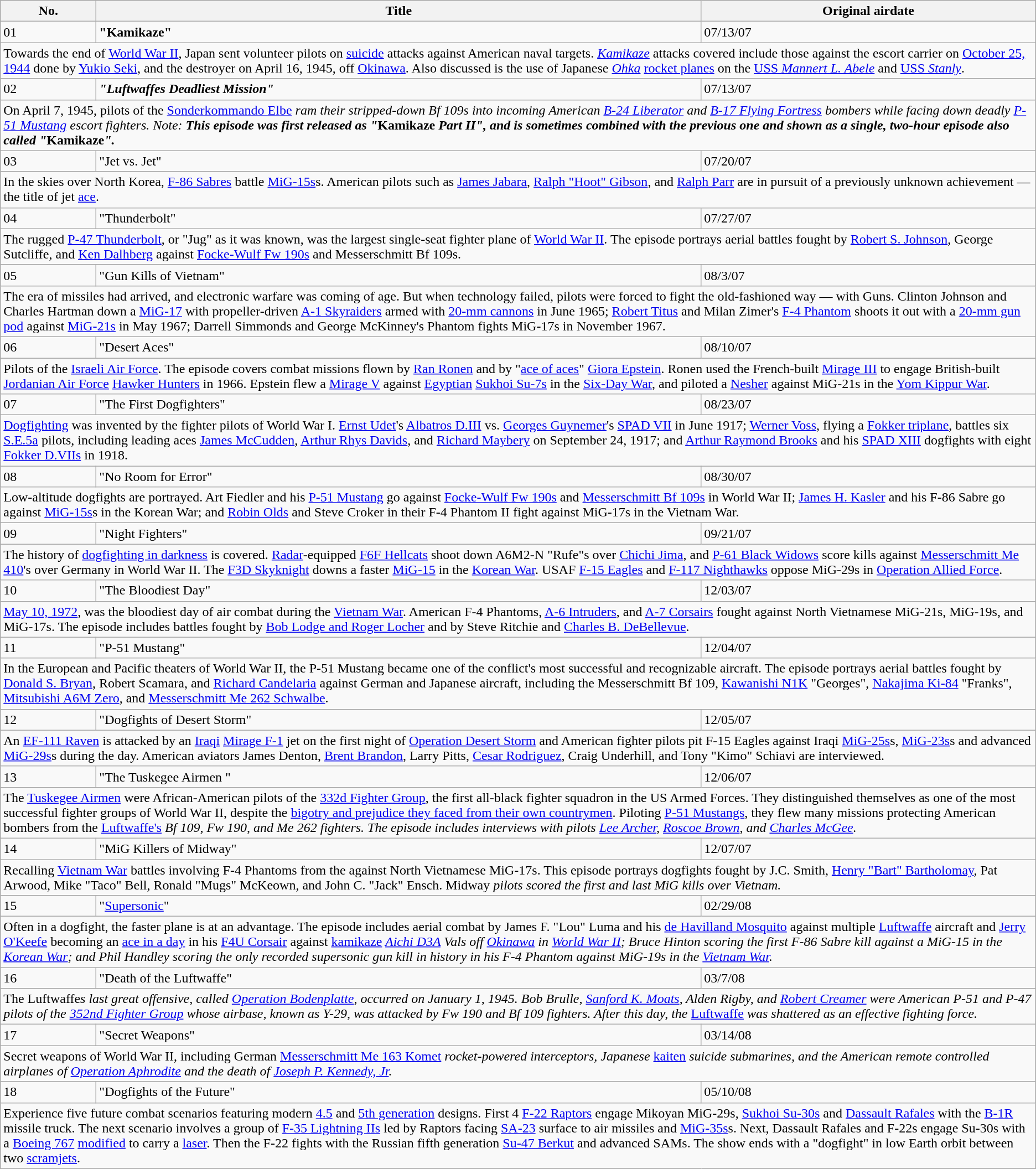<table class="wikitable">
<tr>
<th>No.</th>
<th>Title</th>
<th>Original airdate</th>
</tr>
<tr>
<td>01</td>
<td><strong>"Kamikaze"</strong></td>
<td>07/13/07</td>
</tr>
<tr>
<td colspan="3">Towards the end of <a href='#'>World War II</a>, Japan sent volunteer pilots on <a href='#'>suicide</a> attacks against American naval targets. <em><a href='#'>Kamikaze</a></em> attacks covered include those against the escort carrier  on <a href='#'>October 25, 1944</a> done by <a href='#'>Yukio Seki</a>, and the destroyer  on April 16, 1945, off <a href='#'>Okinawa</a>. Also discussed is the use of Japanese <em><a href='#'>Ohka</a></em> <a href='#'>rocket planes</a> on the <a href='#'>USS <em>Mannert L. Abele</em></a> and <a href='#'>USS <em>Stanly</em></a>.</td>
</tr>
<tr>
<td>02</td>
<td><strong><em>"Luftwaffe<em>s Deadliest Mission"<strong></td>
<td>07/13/07</td>
</tr>
<tr>
<td colspan="3">On April 7, 1945, pilots of the </em><a href='#'>Sonderkommando Elbe</a><em> ram their stripped-down Bf 109s into incoming American <a href='#'>B-24 Liberator</a> and <a href='#'>B-17 Flying Fortress</a> bombers while facing down deadly <a href='#'>P-51 Mustang</a> escort fighters. </strong>Note:<strong> This episode was first released as "</em>Kamikaze<em> Part II", and is sometimes combined with the previous one and shown as a single, two-hour episode also called "</em>Kamikaze<em>".</td>
</tr>
<tr>
<td>03</td>
<td></strong>"Jet vs. Jet"<strong></td>
<td>07/20/07</td>
</tr>
<tr>
<td colspan="3">In the skies over North Korea, <a href='#'>F-86 Sabres</a> battle <a href='#'>MiG-15s</a>s. American pilots such as <a href='#'>James Jabara</a>, <a href='#'>Ralph "Hoot" Gibson</a>, and <a href='#'>Ralph Parr</a> are in pursuit of a previously unknown achievement — the title of jet <a href='#'>ace</a>.</td>
</tr>
<tr>
<td>04</td>
<td></strong>"Thunderbolt"<strong></td>
<td>07/27/07</td>
</tr>
<tr>
<td colspan="3">The rugged <a href='#'>P-47 Thunderbolt</a>, or "Jug" as it was known, was the largest single-seat fighter plane of <a href='#'>World War II</a>. The episode portrays aerial battles fought by <a href='#'>Robert S. Johnson</a>, George Sutcliffe, and <a href='#'>Ken Dalhberg</a> against <a href='#'>Focke-Wulf Fw 190s</a> and Messerschmitt Bf 109s.</td>
</tr>
<tr>
<td>05</td>
<td></strong>"Gun Kills of Vietnam"<strong></td>
<td>08/3/07</td>
</tr>
<tr>
<td colspan="3">The era of missiles had arrived, and electronic warfare was coming of age. But when technology failed, pilots were forced to fight the old-fashioned way —  with Guns. Clinton Johnson and Charles Hartman down a <a href='#'>MiG-17</a> with propeller-driven <a href='#'>A-1 Skyraiders</a> armed with <a href='#'>20-mm cannons</a> in June 1965; <a href='#'>Robert Titus</a> and Milan Zimer's <a href='#'>F-4 Phantom</a> shoots it out with a <a href='#'>20-mm gun pod</a> against <a href='#'>MiG-21s</a> in May 1967; Darrell Simmonds and George McKinney's Phantom fights MiG-17s in November 1967.</td>
</tr>
<tr>
<td>06</td>
<td></strong>"Desert Aces"<strong></td>
<td>08/10/07</td>
</tr>
<tr>
<td colspan="3">Pilots of the <a href='#'>Israeli Air Force</a>. The episode covers combat missions flown by <a href='#'>Ran Ronen</a> and by "<a href='#'>ace of aces</a>" <a href='#'>Giora Epstein</a>. Ronen used the French-built <a href='#'>Mirage III</a> to engage British-built <a href='#'>Jordanian Air Force</a> <a href='#'>Hawker Hunters</a> in 1966. Epstein flew a <a href='#'>Mirage V</a> against <a href='#'>Egyptian</a> <a href='#'>Sukhoi Su-7s</a> in the <a href='#'>Six-Day War</a>, and piloted a <a href='#'>Nesher</a> against MiG-21s in the <a href='#'>Yom Kippur War</a>.</td>
</tr>
<tr>
<td>07</td>
<td></strong>"The First Dogfighters"<strong></td>
<td>08/23/07</td>
</tr>
<tr>
<td colspan="3"><a href='#'>Dogfighting</a> was invented by the fighter pilots of World War I. <a href='#'>Ernst Udet</a>'s <a href='#'>Albatros D.III</a> vs. <a href='#'>Georges Guynemer</a>'s <a href='#'>SPAD VII</a> in June 1917; <a href='#'>Werner Voss</a>, flying a <a href='#'>Fokker triplane</a>, battles six <a href='#'>S.E.5a</a> pilots, including leading aces <a href='#'>James McCudden</a>, <a href='#'>Arthur Rhys Davids</a>, and <a href='#'>Richard Maybery</a> on September 24, 1917; and <a href='#'>Arthur Raymond Brooks</a> and his <a href='#'>SPAD XIII</a> dogfights with eight <a href='#'>Fokker D.VIIs</a> in 1918.</td>
</tr>
<tr>
<td>08</td>
<td></strong>"No Room for Error"<strong></td>
<td>08/30/07</td>
</tr>
<tr>
<td colspan="3">Low-altitude dogfights are portrayed. Art Fiedler and his <a href='#'>P-51 Mustang</a> go against <a href='#'>Focke-Wulf Fw 190s</a> and <a href='#'>Messerschmitt Bf 109s</a> in World War II; <a href='#'>James H. Kasler</a> and his F-86 Sabre go against <a href='#'>MiG-15s</a>s in the Korean War; and <a href='#'>Robin Olds</a> and Steve Croker in their F-4 Phantom II fight against MiG-17s in the Vietnam War.</td>
</tr>
<tr>
<td>09</td>
<td></strong>"Night Fighters"<strong></td>
<td>09/21/07</td>
</tr>
<tr>
<td colspan="3">The history of <a href='#'>dogfighting in darkness</a> is covered. <a href='#'>Radar</a>-equipped <a href='#'>F6F Hellcats</a> shoot down A6M2-N "Rufe"s over <a href='#'>Chichi Jima</a>, and <a href='#'>P-61 Black Widows</a> score kills against <a href='#'>Messerschmitt Me 410</a>'s over Germany in World War II. The <a href='#'>F3D Skyknight</a> downs a faster <a href='#'>MiG-15</a> in the <a href='#'>Korean War</a>. USAF <a href='#'>F-15 Eagles</a> and <a href='#'>F-117 Nighthawks</a> oppose MiG-29s in <a href='#'>Operation Allied Force</a>.</td>
</tr>
<tr>
<td>10</td>
<td></strong>"The Bloodiest Day"<strong></td>
<td>12/03/07</td>
</tr>
<tr>
<td colspan="3"><a href='#'>May 10, 1972</a>, was the bloodiest day of air combat during the <a href='#'>Vietnam War</a>. American F-4 Phantoms, <a href='#'>A-6 Intruders</a>, and <a href='#'>A-7 Corsairs</a> fought against North Vietnamese MiG-21s, MiG-19s, and MiG-17s. The episode includes battles fought by <a href='#'>Bob Lodge and Roger Locher</a> and by Steve Ritchie and <a href='#'>Charles B. DeBellevue</a>.</td>
</tr>
<tr>
<td>11</td>
<td></strong>"P-51 Mustang"<strong></td>
<td>12/04/07</td>
</tr>
<tr>
<td colspan="3">In the European and Pacific theaters of World War II, the P-51 Mustang became one of the conflict's most successful and recognizable aircraft. The episode portrays aerial battles fought by <a href='#'>Donald S. Bryan</a>, Robert Scamara, and <a href='#'>Richard Candelaria</a> against German and Japanese aircraft, including the Messerschmitt Bf 109, <a href='#'>Kawanishi N1K</a> "Georges", <a href='#'>Nakajima Ki-84</a> "Franks", <a href='#'>Mitsubishi A6M Zero</a>, and <a href='#'>Messerschmitt Me 262 Schwalbe</a>.</td>
</tr>
<tr>
<td>12</td>
<td></strong>"Dogfights of Desert Storm"<strong></td>
<td>12/05/07</td>
</tr>
<tr>
<td colspan="3">An <a href='#'>EF-111 Raven</a> is attacked by an <a href='#'>Iraqi</a> <a href='#'>Mirage F-1</a> jet on the first night of <a href='#'>Operation Desert Storm</a> and American fighter pilots pit F-15 Eagles against Iraqi <a href='#'>MiG-25s</a>s, <a href='#'>MiG-23s</a>s and advanced <a href='#'>MiG-29s</a>s during the day. American aviators James Denton, <a href='#'>Brent Brandon</a>, Larry Pitts, <a href='#'>Cesar Rodriguez</a>, Craig Underhill, and Tony "Kimo" Schiavi are interviewed.</td>
</tr>
<tr>
<td>13</td>
<td></strong>"The Tuskegee Airmen "<strong></td>
<td>12/06/07</td>
</tr>
<tr>
<td colspan="3">The <a href='#'>Tuskegee Airmen</a> were African-American pilots of the <a href='#'>332d Fighter Group</a>, the first all-black fighter squadron in the US Armed Forces. They distinguished themselves as one of the most successful fighter groups of World War II, despite the <a href='#'>bigotry and prejudice they faced from their own countrymen</a>.  Piloting <a href='#'>P-51 Mustangs</a>, they flew many missions protecting American bombers from the </em><a href='#'>Luftwaffe's</a><em> Bf 109, Fw 190, and Me 262 fighters. The episode includes interviews with pilots <a href='#'>Lee Archer</a>, <a href='#'>Roscoe Brown</a>, and <a href='#'>Charles McGee</a>.</td>
</tr>
<tr>
<td>14</td>
<td></strong>"MiG Killers of Midway"<strong></td>
<td>12/07/07</td>
</tr>
<tr>
<td colspan="3">Recalling <a href='#'>Vietnam War</a> battles involving F-4 Phantoms from the  against North Vietnamese MiG-17s. This episode portrays dogfights fought by J.C. Smith, <a href='#'>Henry "Bart" Bartholomay</a>, Pat Arwood, Mike "Taco" Bell, Ronald "Mugs" McKeown, and John C. "Jack" Ensch. </em>Midway<em> pilots scored the first and last MiG kills over Vietnam.</td>
</tr>
<tr>
<td>15</td>
<td></strong>"<a href='#'>Supersonic</a>"<strong></td>
<td>02/29/08</td>
</tr>
<tr>
<td colspan="3">Often in a dogfight, the faster plane is at an advantage. The episode includes aerial combat by James F. "Lou" Luma and his <a href='#'>de Havilland Mosquito</a> against multiple <a href='#'>Luftwaffe</a> aircraft and <a href='#'>Jerry O'Keefe</a> becoming an <a href='#'>ace in a day</a> in his <a href='#'>F4U Corsair</a> against </em><a href='#'>kamikaze</a><em> <a href='#'>Aichi D3A</a> Vals off <a href='#'>Okinawa</a> in <a href='#'>World War II</a>; Bruce Hinton scoring the first F-86 Sabre kill against a MiG-15 in the <a href='#'>Korean War</a>; and Phil Handley scoring the only recorded supersonic gun kill in history in his F-4 Phantom against MiG-19s in the <a href='#'>Vietnam War</a>.</td>
</tr>
<tr>
<td>16</td>
<td></strong>"Death of the Luftwaffe"<strong></td>
<td>03/7/08</td>
</tr>
<tr>
<td colspan="3">The </em>Luftwaffe<em>s last great offensive, called <a href='#'>Operation Bodenplatte</a>, occurred on January 1, 1945. Bob Brulle, <a href='#'>Sanford K. Moats</a>, Alden Rigby, and <a href='#'>Robert Creamer</a> were American P-51 and P-47 pilots of the <a href='#'>352nd Fighter Group</a> whose airbase, known as Y-29, was attacked by Fw 190 and Bf 109 fighters. After this day, the </em><a href='#'>Luftwaffe</a><em> was shattered as an effective fighting force.</td>
</tr>
<tr>
<td>17</td>
<td></strong>"Secret Weapons"<strong></td>
<td>03/14/08</td>
</tr>
<tr>
<td colspan="3">Secret weapons of World War II, including German <a href='#'>Messerschmitt Me 163 </em>Komet<em></a> rocket-powered interceptors, Japanese </em><a href='#'>kaiten</a><em> suicide submarines, and the American remote controlled airplanes of <a href='#'>Operation Aphrodite</a> and the death of <a href='#'>Joseph P. Kennedy, Jr</a>.</td>
</tr>
<tr>
<td>18</td>
<td></strong>"Dogfights of the Future"<strong></td>
<td>05/10/08</td>
</tr>
<tr>
<td colspan="3">Experience five future combat scenarios featuring modern <a href='#'>4.5</a> and <a href='#'>5th generation</a> designs. First 4 <a href='#'>F-22 Raptors</a> engage Mikoyan MiG-29s, <a href='#'>Sukhoi Su-30s</a> and <a href='#'>Dassault Rafales</a> with the <a href='#'>B-1R</a> missile truck. The next scenario involves a group of <a href='#'>F-35 Lightning IIs</a> led by Raptors facing <a href='#'>SA-23</a> surface to air missiles and <a href='#'>MiG-35s</a>s. Next, Dassault Rafales and F-22s engage Su-30s with a <a href='#'>Boeing 767</a> <a href='#'>modified</a> to carry a <a href='#'>laser</a>. Then the F-22 fights with the Russian fifth generation <a href='#'>Su-47 Berkut</a> and advanced SAMs. The show ends with a "dogfight" in low Earth orbit between two <a href='#'>scramjets</a>.</td>
</tr>
</table>
